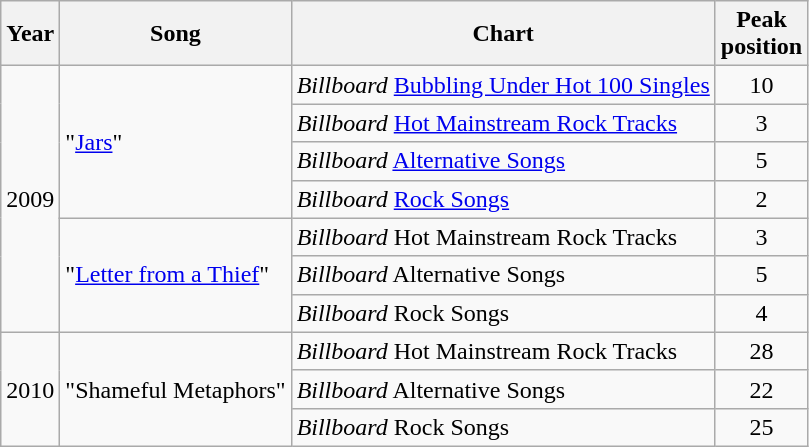<table class="wikitable">
<tr>
<th>Year</th>
<th>Song</th>
<th>Chart</th>
<th align="left">Peak<br>position</th>
</tr>
<tr>
<td rowspan="7">2009</td>
<td rowspan="4">"<a href='#'>Jars</a>"</td>
<td><em>Billboard</em> <a href='#'>Bubbling Under Hot 100 Singles</a></td>
<td style="text-align:center;">10</td>
</tr>
<tr>
<td><em>Billboard</em> <a href='#'>Hot Mainstream Rock Tracks</a></td>
<td style="text-align:center;">3</td>
</tr>
<tr>
<td><em>Billboard</em> <a href='#'>Alternative Songs</a></td>
<td style="text-align:center;">5</td>
</tr>
<tr>
<td><em>Billboard</em> <a href='#'>Rock Songs</a></td>
<td style="text-align:center;">2</td>
</tr>
<tr>
<td rowspan="3">"<a href='#'>Letter from a Thief</a>"</td>
<td><em>Billboard</em> Hot Mainstream Rock Tracks</td>
<td style="text-align:center;">3</td>
</tr>
<tr>
<td><em>Billboard</em> Alternative Songs</td>
<td style="text-align:center;">5</td>
</tr>
<tr>
<td><em>Billboard</em> Rock Songs</td>
<td style="text-align:center;">4</td>
</tr>
<tr>
<td rowspan="3">2010</td>
<td rowspan="3">"Shameful Metaphors"</td>
<td><em>Billboard</em> Hot Mainstream Rock Tracks</td>
<td style="text-align:center;">28</td>
</tr>
<tr>
<td><em>Billboard</em> Alternative Songs</td>
<td style="text-align:center;">22</td>
</tr>
<tr>
<td><em>Billboard</em> Rock Songs</td>
<td style="text-align:center;">25</td>
</tr>
</table>
